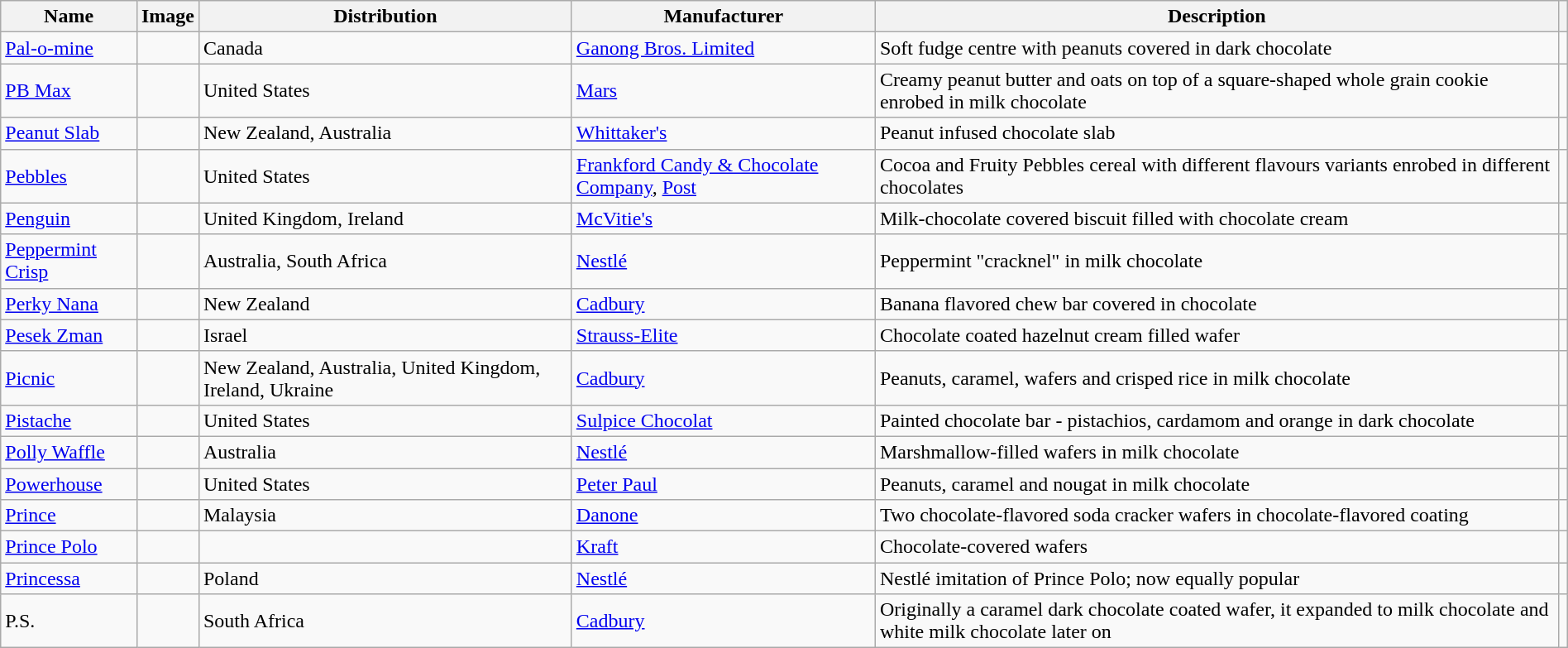<table class="wikitable sortable" style="width:100%">
<tr>
<th>Name</th>
<th class="unsortable">Image</th>
<th>Distribution</th>
<th>Manufacturer</th>
<th>Description</th>
<th></th>
</tr>
<tr>
<td><a href='#'>Pal-o-mine</a></td>
<td></td>
<td>Canada</td>
<td><a href='#'>Ganong Bros. Limited</a></td>
<td>Soft fudge centre with peanuts covered in dark chocolate</td>
<td></td>
</tr>
<tr>
<td><a href='#'>PB Max</a></td>
<td></td>
<td>United States</td>
<td><a href='#'>Mars</a></td>
<td>Creamy peanut butter and oats on top of a square-shaped whole grain cookie enrobed in milk chocolate</td>
<td></td>
</tr>
<tr>
<td><a href='#'>Peanut Slab</a></td>
<td></td>
<td>New Zealand, Australia</td>
<td><a href='#'>Whittaker's</a></td>
<td>Peanut infused chocolate slab</td>
<td></td>
</tr>
<tr>
<td><a href='#'>Pebbles</a></td>
<td></td>
<td>United States</td>
<td><a href='#'>Frankford Candy & Chocolate Company</a>, <a href='#'>Post</a></td>
<td>Cocoa and Fruity Pebbles cereal with different flavours variants enrobed in different chocolates</td>
<td></td>
</tr>
<tr>
<td><a href='#'>Penguin</a></td>
<td></td>
<td>United Kingdom, Ireland</td>
<td><a href='#'>McVitie's</a></td>
<td>Milk-chocolate covered biscuit filled with chocolate cream</td>
<td></td>
</tr>
<tr>
<td><a href='#'>Peppermint Crisp</a></td>
<td></td>
<td>Australia, South Africa</td>
<td><a href='#'>Nestlé</a></td>
<td>Peppermint "cracknel" in milk chocolate</td>
<td></td>
</tr>
<tr>
<td><a href='#'>Perky Nana</a></td>
<td></td>
<td>New Zealand</td>
<td><a href='#'>Cadbury</a></td>
<td>Banana flavored chew bar covered in chocolate</td>
<td></td>
</tr>
<tr>
<td><a href='#'>Pesek Zman</a></td>
<td></td>
<td>Israel</td>
<td><a href='#'>Strauss-Elite</a></td>
<td>Chocolate coated hazelnut cream filled wafer</td>
<td></td>
</tr>
<tr>
<td><a href='#'>Picnic</a></td>
<td></td>
<td>New Zealand, Australia, United Kingdom, Ireland, Ukraine</td>
<td><a href='#'>Cadbury</a></td>
<td>Peanuts, caramel, wafers and crisped rice in milk chocolate</td>
<td></td>
</tr>
<tr>
<td><a href='#'>Pistache</a></td>
<td></td>
<td>United States</td>
<td><a href='#'>Sulpice Chocolat</a></td>
<td>Painted chocolate bar - pistachios, cardamom and orange in dark chocolate</td>
<td></td>
</tr>
<tr>
<td><a href='#'>Polly Waffle</a></td>
<td></td>
<td>Australia</td>
<td><a href='#'>Nestlé</a></td>
<td>Marshmallow-filled wafers in milk chocolate</td>
<td></td>
</tr>
<tr>
<td><a href='#'>Powerhouse</a></td>
<td></td>
<td>United States</td>
<td><a href='#'>Peter Paul</a></td>
<td>Peanuts, caramel and nougat in milk chocolate</td>
<td></td>
</tr>
<tr>
<td><a href='#'>Prince</a></td>
<td></td>
<td>Malaysia</td>
<td><a href='#'>Danone</a></td>
<td>Two chocolate-flavored soda cracker wafers in chocolate-flavored coating</td>
<td></td>
</tr>
<tr>
<td><a href='#'>Prince Polo</a></td>
<td></td>
<td Poland, Iceland></td>
<td><a href='#'>Kraft</a></td>
<td>Chocolate-covered wafers</td>
<td></td>
</tr>
<tr>
<td><a href='#'>Princessa</a></td>
<td></td>
<td>Poland</td>
<td><a href='#'>Nestlé</a></td>
<td>Nestlé imitation of Prince Polo; now equally popular</td>
<td></td>
</tr>
<tr>
<td>P.S.</td>
<td></td>
<td>South Africa</td>
<td><a href='#'>Cadbury</a></td>
<td>Originally a caramel dark chocolate coated wafer, it expanded to milk chocolate and white milk chocolate later on</td>
<td></td>
</tr>
</table>
